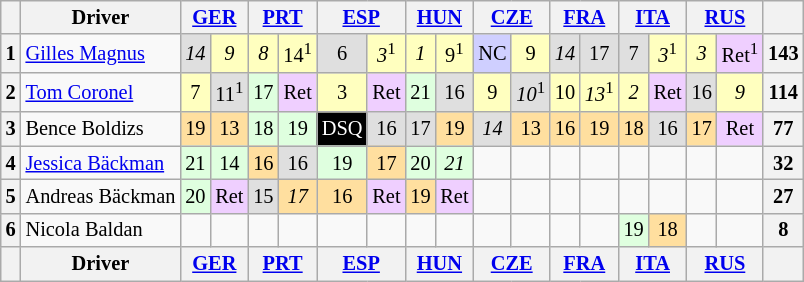<table class="wikitable" style="font-size:85%; text-align:center">
<tr>
<th></th>
<th>Driver</th>
<th colspan=2><a href='#'>GER</a><br></th>
<th colspan=2><a href='#'>PRT</a><br></th>
<th colspan=2><a href='#'>ESP</a><br></th>
<th colspan=2><a href='#'>HUN</a><br></th>
<th colspan=2><a href='#'>CZE</a><br></th>
<th colspan=2><a href='#'>FRA</a><br></th>
<th colspan=2><a href='#'>ITA</a><br></th>
<th colspan=2><a href='#'>RUS</a><br></th>
<th></th>
</tr>
<tr>
<th>1</th>
<td align=left> <a href='#'>Gilles Magnus</a></td>
<td style="background:#dfdfdf;"><em>14</em></td>
<td style="background:#ffffbf;"><em>9</em></td>
<td style="background:#ffffbf;"><em>8</em></td>
<td style="background:#ffffbf;">14<sup>1</sup></td>
<td style="background:#dfdfdf;">6</td>
<td style="background:#ffffbf;"><em>3</em><sup>1</sup></td>
<td style="background:#ffffbf;"><em>1</em></td>
<td style="background:#ffffbf;">9<sup>1</sup></td>
<td style="background:#cfcfff;">NC</td>
<td style="background:#ffffbf;">9</td>
<td style="background:#dfdfdf;"><em>14</em></td>
<td style="background:#dfdfdf;">17</td>
<td style="background:#dfdfdf;">7</td>
<td style="background:#ffffbf;"><em>3</em><sup>1</sup></td>
<td style="background:#ffffbf;"><em>3</em></td>
<td style="background:#efcfff;">Ret<sup>1</sup></td>
<th>143</th>
</tr>
<tr>
<th>2</th>
<td align=left> <a href='#'>Tom Coronel</a></td>
<td style="background:#ffffbf;">7</td>
<td style="background:#dfdfdf;">11<sup>1</sup></td>
<td style="background:#dfffdf;">17</td>
<td style="background:#efcfff;">Ret</td>
<td style="background:#ffffbf;">3</td>
<td style="background:#efcfff;">Ret</td>
<td style="background:#dfffdf;">21</td>
<td style="background:#dfdfdf;">16</td>
<td style="background:#ffffbf;">9</td>
<td style="background:#dfdfdf;"><em>10</em><sup>1</sup></td>
<td style="background:#ffffbf;">10</td>
<td style="background:#ffffbf;"><em>13</em><sup>1</sup></td>
<td style="background:#ffffbf;"><em>2</em></td>
<td style="background:#efcfff;">Ret</td>
<td style="background:#dfdfdf;">16</td>
<td style="background:#ffffbf;"><em>9</em></td>
<th>114</th>
</tr>
<tr>
<th>3</th>
<td align=left> Bence Boldizs</td>
<td style="background:#ffdf9f;">19</td>
<td style="background:#ffdf9f;">13</td>
<td style="background:#dfffdf;">18</td>
<td style="background:#dfffdf;">19</td>
<td style="background-color:#000000;color:white">DSQ</td>
<td style="background:#dfdfdf;">16</td>
<td style="background:#dfdfdf;">17</td>
<td style="background:#ffdf9f;">19</td>
<td style="background:#dfdfdf;"><em>14</em></td>
<td style="background:#ffdf9f;">13</td>
<td style="background:#ffdf9f;">16</td>
<td style="background:#ffdf9f;">19</td>
<td style="background:#ffdf9f;">18</td>
<td style="background:#dfdfdf;">16</td>
<td style="background:#ffdf9f;">17</td>
<td style="background:#efcfff;">Ret</td>
<th>77</th>
</tr>
<tr>
<th>4</th>
<td align=left> <a href='#'>Jessica Bäckman</a></td>
<td style="background:#dfffdf;">21</td>
<td style="background:#dfffdf;">14</td>
<td style="background:#ffdf9f;">16</td>
<td style="background:#dfdfdf;">16</td>
<td style="background:#dfffdf;">19</td>
<td style="background:#ffdf9f;">17</td>
<td style="background:#dfffdf;">20</td>
<td style="background:#dfffdf;"><em>21</em></td>
<td></td>
<td></td>
<td></td>
<td></td>
<td></td>
<td></td>
<td></td>
<td></td>
<th>32</th>
</tr>
<tr>
<th>5</th>
<td align=left nowrap> Andreas Bäckman</td>
<td style="background:#dfffdf;">20</td>
<td style="background:#efcfff;">Ret</td>
<td style="background:#dfdfdf;">15</td>
<td style="background:#ffdf9f;"><em>17</em></td>
<td style="background:#ffdf9f;">16</td>
<td style="background:#efcfff;">Ret</td>
<td style="background:#ffdf9f;">19</td>
<td style="background:#efcfff;">Ret</td>
<td></td>
<td></td>
<td></td>
<td></td>
<td></td>
<td></td>
<td></td>
<td></td>
<th>27</th>
</tr>
<tr>
<th>6</th>
<td align=left> Nicola Baldan</td>
<td></td>
<td></td>
<td></td>
<td></td>
<td></td>
<td></td>
<td></td>
<td></td>
<td></td>
<td></td>
<td></td>
<td></td>
<td style="background:#dfffdf;">19</td>
<td style="background:#ffdf9f;">18</td>
<td></td>
<td></td>
<th>8</th>
</tr>
<tr>
<th></th>
<th>Driver</th>
<th colspan=2><a href='#'>GER</a><br></th>
<th colspan=2><a href='#'>PRT</a><br></th>
<th colspan=2><a href='#'>ESP</a><br></th>
<th colspan=2><a href='#'>HUN</a><br></th>
<th colspan=2><a href='#'>CZE</a><br></th>
<th colspan=2><a href='#'>FRA</a><br></th>
<th colspan=2><a href='#'>ITA</a><br></th>
<th colspan=2><a href='#'>RUS</a><br></th>
<th></th>
</tr>
</table>
